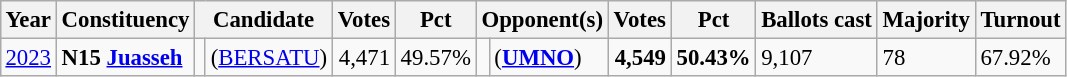<table class="wikitable" style="margin:0.5em ; font-size:95%">
<tr>
<th>Year</th>
<th>Constituency</th>
<th colspan=2>Candidate</th>
<th>Votes</th>
<th>Pct</th>
<th colspan=2>Opponent(s)</th>
<th>Votes</th>
<th>Pct</th>
<th>Ballots cast</th>
<th>Majority</th>
<th>Turnout</th>
</tr>
<tr>
<td><a href='#'>2023</a></td>
<td><strong>N15 <a href='#'>Juasseh</a></strong></td>
<td bgcolor=></td>
<td> (<a href='#'>BERSATU</a>)</td>
<td align=right>4,471</td>
<td>49.57%</td>
<td></td>
<td> (<a href='#'><strong>UMNO</strong></a>)</td>
<td align=right><strong>4,549</strong></td>
<td><strong>50.43%</strong></td>
<td>9,107</td>
<td>78</td>
<td>67.92%</td>
</tr>
</table>
